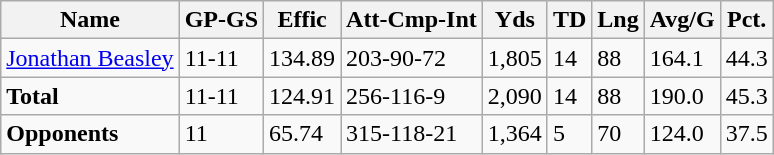<table class="wikitable" style="white-space:nowrap;">
<tr>
<th>Name</th>
<th>GP-GS</th>
<th>Effic</th>
<th>Att-Cmp-Int</th>
<th>Yds</th>
<th>TD</th>
<th>Lng</th>
<th>Avg/G</th>
<th>Pct.</th>
</tr>
<tr>
<td><a href='#'>Jonathan Beasley</a></td>
<td>11-11</td>
<td>134.89</td>
<td>203-90-72</td>
<td>1,805</td>
<td>14</td>
<td>88</td>
<td>164.1</td>
<td>44.3</td>
</tr>
<tr>
<td><strong>Total</strong></td>
<td>11-11</td>
<td>124.91</td>
<td>256-116-9</td>
<td>2,090</td>
<td>14</td>
<td>88</td>
<td>190.0</td>
<td>45.3</td>
</tr>
<tr>
<td><strong>Opponents</strong></td>
<td>11</td>
<td>65.74</td>
<td>315-118-21</td>
<td>1,364</td>
<td>5</td>
<td>70</td>
<td>124.0</td>
<td>37.5</td>
</tr>
</table>
